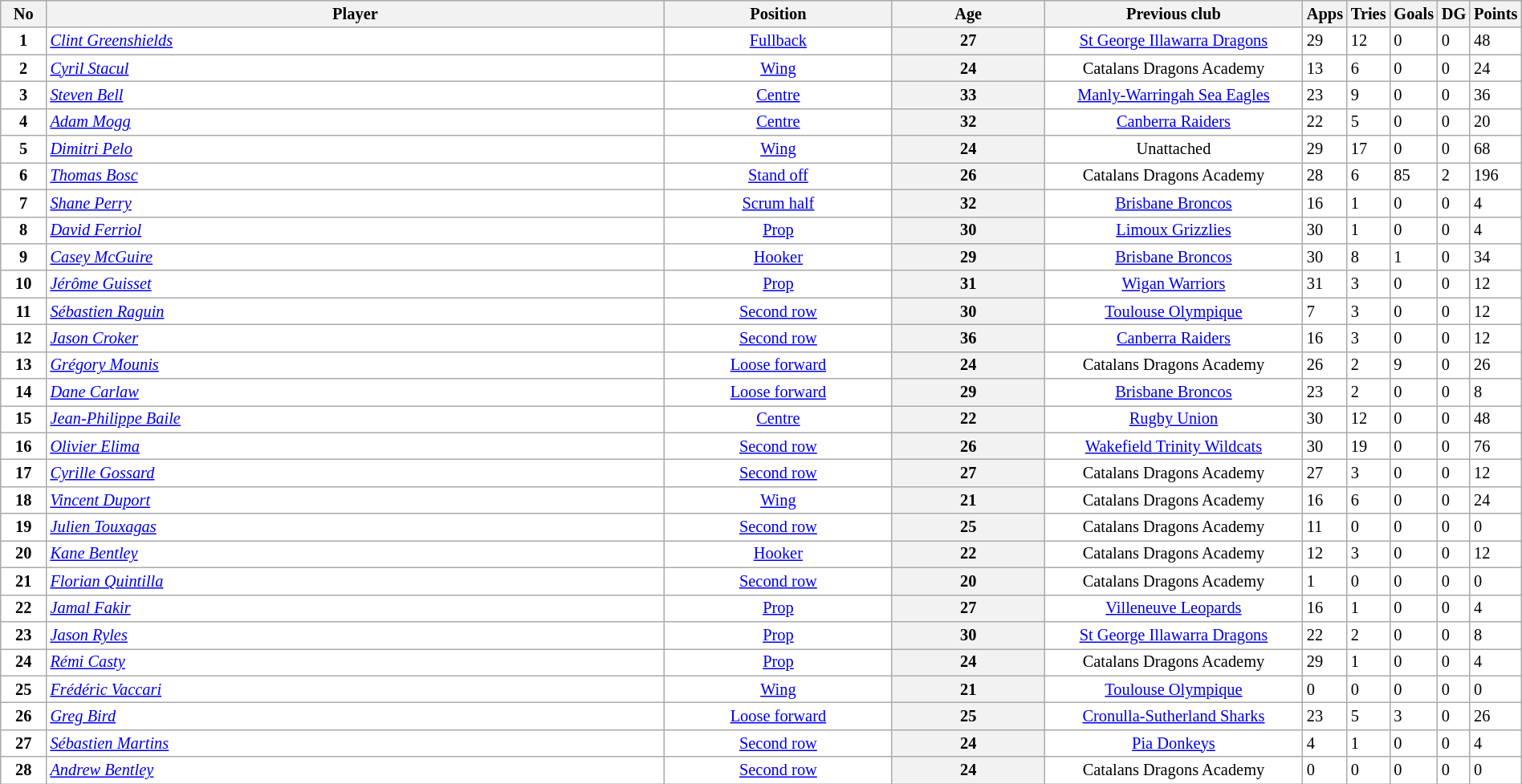<table class="wikitable sortable"  style="width:100%; font-size:85%;">
<tr style="background:#efefef;">
<th width=3%>No</th>
<th !width=47%>Player</th>
<th width=15%>Position</th>
<th width=1%>Age</th>
<th width=17%>Previous club</th>
<th style="width:20px;">Apps</th>
<th style="width:20px;">Tries</th>
<th style="width:20px;">Goals</th>
<th style="width:20px;">DG</th>
<th style="width:20px;">Points</th>
</tr>
<tr style="background:#fff;">
<td align=center><strong>1</strong></td>
<td><em><a href='#'>Clint Greenshields</a></em></td>
<td align=center><a href='#'>Fullback</a></td>
<th width=10%>27</th>
<td align=center><a href='#'>St George Illawarra Dragons</a></td>
<td align=centre>29</td>
<td align=centre>12</td>
<td align=centre>0</td>
<td align=centre>0</td>
<td align=centre>48</td>
</tr>
<tr style="background:#fff;">
<td align=center><strong>2</strong></td>
<td><em><a href='#'>Cyril Stacul</a></em></td>
<td align=center><a href='#'>Wing</a></td>
<th width=10%>24</th>
<td align=center>Catalans Dragons Academy</td>
<td align=centre>13</td>
<td align=centre>6</td>
<td align=centre>0</td>
<td align=centre>0</td>
<td align=centre>24</td>
</tr>
<tr style="background:#fff;">
<td align=center><strong>3</strong></td>
<td><em><a href='#'>Steven Bell</a></em></td>
<td align=center><a href='#'>Centre</a></td>
<th width=10%>33</th>
<td align=center><a href='#'>Manly-Warringah Sea Eagles</a></td>
<td align=centre>23</td>
<td align=centre>9</td>
<td align=centre>0</td>
<td align=centre>0</td>
<td align=centre>36</td>
</tr>
<tr style="background:#fff;">
<td align=center><strong>4</strong></td>
<td><em><a href='#'>Adam Mogg</a></em></td>
<td align=center><a href='#'>Centre</a></td>
<th width=10%>32</th>
<td align=center><a href='#'>Canberra Raiders</a></td>
<td align=centre>22</td>
<td align=centre>5</td>
<td align=centre>0</td>
<td align=centre>0</td>
<td align=centre>20</td>
</tr>
<tr style="background:#fff;">
<td align=center><strong>5</strong></td>
<td><em><a href='#'>Dimitri Pelo</a></em></td>
<td align=center><a href='#'>Wing</a></td>
<th width=10%>24</th>
<td align=center>Unattached</td>
<td align=centre>29</td>
<td align=centre>17</td>
<td align=centre>0</td>
<td align=centre>0</td>
<td align=centre>68</td>
</tr>
<tr style="background:#fff;">
<td align=center><strong>6</strong></td>
<td><em><a href='#'>Thomas Bosc</a></em></td>
<td align=center><a href='#'>Stand off</a></td>
<th width=10%>26</th>
<td align=center>Catalans Dragons Academy</td>
<td align=centre>28</td>
<td align=centre>6</td>
<td align=centre>85</td>
<td align=centre>2</td>
<td align=centre>196</td>
</tr>
<tr style="background:#fff;">
<td align=center><strong>7</strong></td>
<td><em><a href='#'>Shane Perry</a></em></td>
<td align=center><a href='#'>Scrum half</a></td>
<th width=10%>32</th>
<td align=center><a href='#'>Brisbane Broncos</a></td>
<td align=centre>16</td>
<td align=centre>1</td>
<td align=centre>0</td>
<td align=centre>0</td>
<td align=centre>4</td>
</tr>
<tr style="background:#fff;">
<td align=center><strong>8</strong></td>
<td><em><a href='#'>David Ferriol</a></em></td>
<td align=center><a href='#'>Prop</a></td>
<th width=10%>30</th>
<td align=center><a href='#'>Limoux Grizzlies</a></td>
<td align=centre>30</td>
<td align=centre>1</td>
<td align=centre>0</td>
<td align=centre>0</td>
<td align=centre>4</td>
</tr>
<tr style="background:#fff;">
<td align=center><strong>9</strong></td>
<td><em><a href='#'>Casey McGuire</a></em></td>
<td align=center><a href='#'>Hooker</a></td>
<th width=10%>29</th>
<td align=center><a href='#'>Brisbane Broncos</a></td>
<td align=centre>30</td>
<td align=centre>8</td>
<td align=centre>1</td>
<td align=centre>0</td>
<td align=centre>34</td>
</tr>
<tr style="background:#fff;">
<td align=center><strong>10</strong></td>
<td><em><a href='#'>Jérôme Guisset</a></em></td>
<td align=center><a href='#'>Prop</a></td>
<th width=10%>31</th>
<td align=center><a href='#'>Wigan Warriors</a></td>
<td align=centre>31</td>
<td align=centre>3</td>
<td align=centre>0</td>
<td align=centre>0</td>
<td align=centre>12</td>
</tr>
<tr style="background:#fff;">
<td align=center><strong>11</strong></td>
<td><em><a href='#'>Sébastien Raguin</a></em></td>
<td align=center><a href='#'>Second row</a></td>
<th width=10%>30</th>
<td align=center><a href='#'>Toulouse Olympique</a></td>
<td align=centre>7</td>
<td align=centre>3</td>
<td align=centre>0</td>
<td align=centre>0</td>
<td align=centre>12</td>
</tr>
<tr style="background:#fff;">
<td align=center><strong>12</strong></td>
<td><em><a href='#'>Jason Croker</a></em></td>
<td align=center><a href='#'>Second row</a></td>
<th width=10%>36</th>
<td align=center><a href='#'>Canberra Raiders</a></td>
<td align=centre>16</td>
<td align=centre>3</td>
<td align=centre>0</td>
<td align=centre>0</td>
<td align=centre>12</td>
</tr>
<tr style="background:#fff;">
<td align=center><strong>13</strong></td>
<td><em><a href='#'>Grégory Mounis</a></em></td>
<td align=center><a href='#'>Loose forward</a></td>
<th width=10%>24</th>
<td align=center>Catalans Dragons Academy</td>
<td align=centre>26</td>
<td align=centre>2</td>
<td align=centre>9</td>
<td align=centre>0</td>
<td align=centre>26</td>
</tr>
<tr style="background:#fff;">
<td align=center><strong>14</strong></td>
<td><em><a href='#'>Dane Carlaw</a></em></td>
<td align=center><a href='#'>Loose forward</a></td>
<th width=10%>29</th>
<td align=center><a href='#'>Brisbane Broncos</a></td>
<td align=centre>23</td>
<td align=centre>2</td>
<td align=centre>0</td>
<td align=centre>0</td>
<td align=centre>8</td>
</tr>
<tr style="background:#fff;">
<td align=center><strong>15</strong></td>
<td><em><a href='#'>Jean-Philippe Baile</a></em></td>
<td align=center><a href='#'>Centre</a></td>
<th width=10%>22</th>
<td align=center><a href='#'>Rugby Union</a></td>
<td align=centre>30</td>
<td align=centre>12</td>
<td align=centre>0</td>
<td align=centre>0</td>
<td align=centre>48</td>
</tr>
<tr style="background:#fff;">
<td align=center><strong>16</strong></td>
<td><em><a href='#'>Olivier Elima</a></em></td>
<td align=center><a href='#'>Second row</a></td>
<th width=10%>26</th>
<td align=center><a href='#'>Wakefield Trinity Wildcats</a></td>
<td align=centre>30</td>
<td align=centre>19</td>
<td align=centre>0</td>
<td align=centre>0</td>
<td align=centre>76</td>
</tr>
<tr style="background:#fff;">
<td align=center><strong>17</strong></td>
<td><em><a href='#'>Cyrille Gossard</a></em></td>
<td align=center><a href='#'>Second row</a></td>
<th width=10%>27</th>
<td align=center>Catalans Dragons Academy</td>
<td align=centre>27</td>
<td align=centre>3</td>
<td align=centre>0</td>
<td align=centre>0</td>
<td align=centre>12</td>
</tr>
<tr style="background:#fff;">
<td align=center><strong>18</strong></td>
<td><em><a href='#'>Vincent Duport</a></em></td>
<td align=center><a href='#'>Wing</a></td>
<th width=10%>21</th>
<td align=center>Catalans Dragons Academy</td>
<td align=centre>16</td>
<td align=centre>6</td>
<td align=centre>0</td>
<td align=centre>0</td>
<td align=centre>24</td>
</tr>
<tr style="background:#fff;">
<td align=center><strong>19</strong></td>
<td><em><a href='#'>Julien Touxagas</a></em></td>
<td align=center><a href='#'>Second row</a></td>
<th width=10%>25</th>
<td align=center>Catalans Dragons Academy</td>
<td align=centre>11</td>
<td align=centre>0</td>
<td align=centre>0</td>
<td align=centre>0</td>
<td align=centre>0</td>
</tr>
<tr style="background:#fff;">
<td align=center><strong>20</strong></td>
<td><em><a href='#'>Kane Bentley</a></em></td>
<td align=center><a href='#'>Hooker</a></td>
<th width=10%>22</th>
<td align=center>Catalans Dragons Academy</td>
<td align=centre>12</td>
<td align=centre>3</td>
<td align=centre>0</td>
<td align=centre>0</td>
<td align=centre>12</td>
</tr>
<tr style="background:#fff;">
<td align=center><strong>21</strong></td>
<td><em><a href='#'>Florian Quintilla</a></em></td>
<td align=center><a href='#'>Second row</a></td>
<th width=10%>20</th>
<td align=center>Catalans Dragons Academy</td>
<td align=centre>1</td>
<td align=centre>0</td>
<td align=centre>0</td>
<td align=centre>0</td>
<td align=centre>0</td>
</tr>
<tr style="background:#fff;">
<td align=center><strong>22</strong></td>
<td><em><a href='#'>Jamal Fakir</a></em></td>
<td align=center><a href='#'>Prop</a></td>
<th width=10%>27</th>
<td align=center><a href='#'>Villeneuve Leopards</a></td>
<td align=centre>16</td>
<td align=centre>1</td>
<td align=centre>0</td>
<td align=centre>0</td>
<td align=centre>4</td>
</tr>
<tr style="background:#fff;">
<td align=center><strong>23</strong></td>
<td><em><a href='#'>Jason Ryles</a></em></td>
<td align=center><a href='#'>Prop</a></td>
<th width=10%>30</th>
<td align=center><a href='#'>St George Illawarra Dragons</a></td>
<td align=centre>22</td>
<td align=centre>2</td>
<td align=centre>0</td>
<td align=centre>0</td>
<td align=centre>8</td>
</tr>
<tr style="background:#fff;">
<td align=center><strong>24</strong></td>
<td><em><a href='#'>Rémi Casty</a></em></td>
<td align=center><a href='#'>Prop</a></td>
<th width=10%>24</th>
<td align=center>Catalans Dragons Academy</td>
<td align=centre>29</td>
<td align=centre>1</td>
<td align=centre>0</td>
<td align=centre>0</td>
<td align=centre>4</td>
</tr>
<tr style="background:#fff;">
<td align=center><strong>25</strong></td>
<td><em><a href='#'>Frédéric Vaccari</a></em></td>
<td align=center><a href='#'>Wing</a></td>
<th width=10%>21</th>
<td align=center><a href='#'>Toulouse Olympique</a></td>
<td align=centre>0</td>
<td align=centre>0</td>
<td align=centre>0</td>
<td align=centre>0</td>
<td align=centre>0</td>
</tr>
<tr style="background:#fff;">
<td align=center><strong>26</strong></td>
<td><em><a href='#'>Greg Bird</a></em></td>
<td align=center><a href='#'>Loose forward</a></td>
<th width=10%>25</th>
<td align=center><a href='#'>Cronulla-Sutherland Sharks</a></td>
<td align=centre>23</td>
<td align=centre>5</td>
<td align=centre>3</td>
<td align=centre>0</td>
<td align=centre>26</td>
</tr>
<tr style="background:#fff;">
<td align=center><strong>27</strong></td>
<td><em><a href='#'>Sébastien Martins</a></em></td>
<td align=center><a href='#'>Second row</a></td>
<th width=10%>24</th>
<td align=center><a href='#'>Pia Donkeys</a></td>
<td align=centre>4</td>
<td align=centre>1</td>
<td align=centre>0</td>
<td align=centre>0</td>
<td align=centre>4</td>
</tr>
<tr style="background:#fff;">
<td align=center><strong>28</strong></td>
<td><em><a href='#'>Andrew Bentley</a></em></td>
<td align=center><a href='#'>Second row</a></td>
<th width=10%>24</th>
<td align=center>Catalans Dragons Academy</td>
<td align=centre>0</td>
<td align=centre>0</td>
<td align=centre>0</td>
<td align=centre>0</td>
<td align=centre>0</td>
</tr>
</table>
